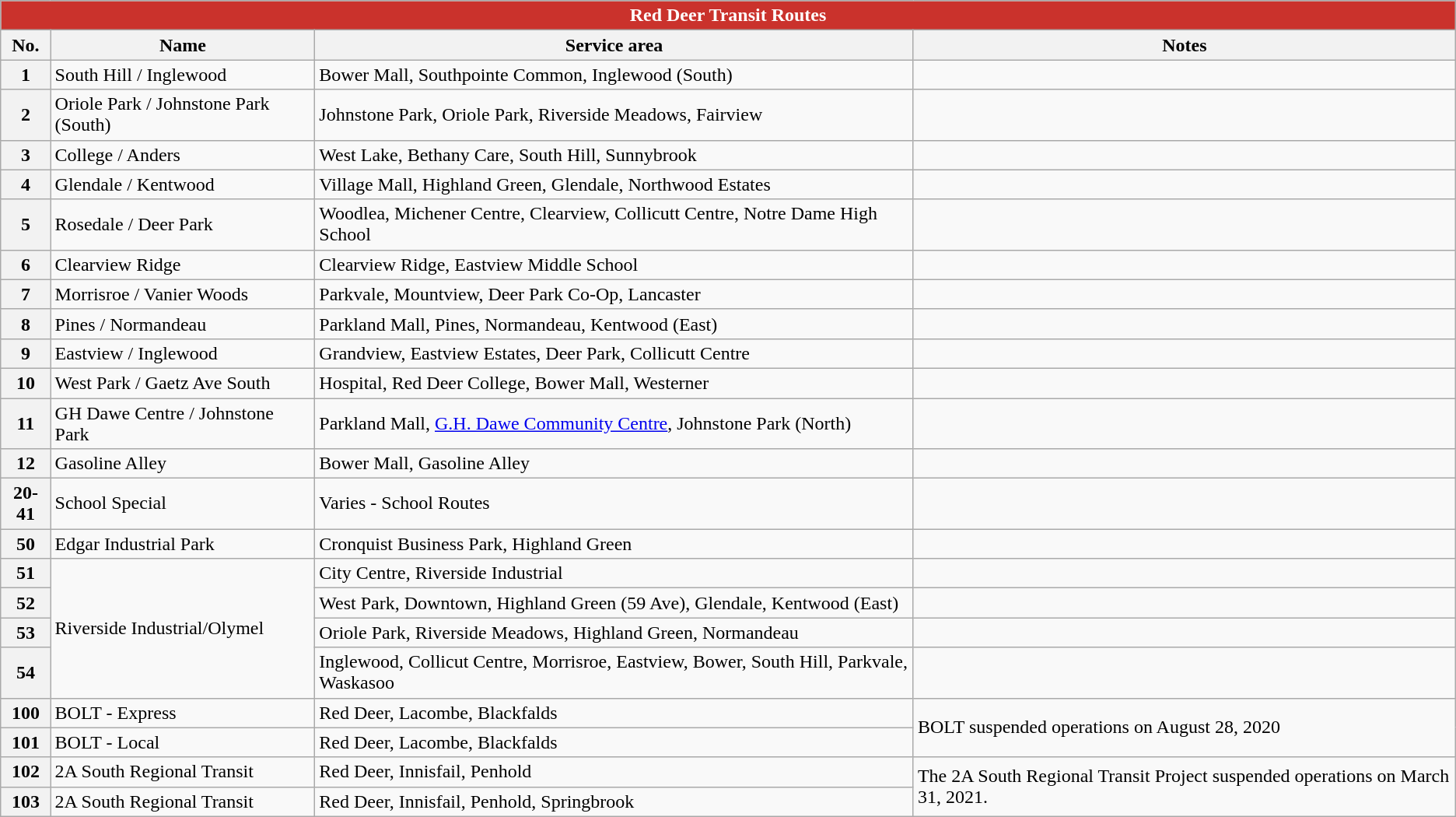<table class="wikitable mw-collapsible mw-collapsed">
<tr>
<th style="background: #CA322C; font-size:100%; color:#FFFFFF;" colspan="4">Red Deer Transit Routes</th>
</tr>
<tr>
<th>No.</th>
<th>Name</th>
<th>Service area</th>
<th>Notes</th>
</tr>
<tr>
<th>1</th>
<td>South Hill / Inglewood</td>
<td>Bower Mall, Southpointe Common, Inglewood (South)</td>
<td></td>
</tr>
<tr>
<th>2</th>
<td>Oriole Park / Johnstone Park (South)</td>
<td>Johnstone Park, Oriole Park, Riverside Meadows, Fairview</td>
<td></td>
</tr>
<tr>
<th>3</th>
<td>College / Anders</td>
<td>West Lake, Bethany Care, South Hill, Sunnybrook</td>
<td></td>
</tr>
<tr>
<th>4</th>
<td>Glendale / Kentwood</td>
<td>Village Mall, Highland Green, Glendale, Northwood Estates</td>
<td></td>
</tr>
<tr>
<th>5</th>
<td>Rosedale / Deer Park</td>
<td>Woodlea, Michener Centre, Clearview, Collicutt Centre, Notre Dame High School</td>
<td></td>
</tr>
<tr>
<th>6</th>
<td>Clearview Ridge</td>
<td>Clearview Ridge, Eastview Middle School</td>
<td></td>
</tr>
<tr>
<th>7</th>
<td>Morrisroe / Vanier Woods</td>
<td>Parkvale, Mountview, Deer Park Co-Op, Lancaster</td>
<td></td>
</tr>
<tr>
<th>8</th>
<td>Pines / Normandeau</td>
<td>Parkland Mall, Pines, Normandeau, Kentwood (East)</td>
<td></td>
</tr>
<tr>
<th>9</th>
<td>Eastview / Inglewood</td>
<td>Grandview, Eastview Estates, Deer Park, Collicutt Centre</td>
<td></td>
</tr>
<tr>
<th>10</th>
<td>West Park / Gaetz Ave South</td>
<td>Hospital, Red Deer College, Bower Mall, Westerner</td>
<td></td>
</tr>
<tr>
<th>11</th>
<td>GH Dawe Centre / Johnstone Park</td>
<td>Parkland Mall, <a href='#'>G.H. Dawe Community Centre</a>, Johnstone Park (North)</td>
<td></td>
</tr>
<tr>
<th>12</th>
<td>Gasoline Alley</td>
<td>Bower Mall, Gasoline Alley</td>
<td></td>
</tr>
<tr>
<th>20-41</th>
<td>School Special</td>
<td>Varies - School Routes </td>
<td></td>
</tr>
<tr>
<th>50</th>
<td>Edgar Industrial Park</td>
<td>Cronquist Business Park, Highland Green</td>
<td></td>
</tr>
<tr>
<th>51</th>
<td rowspan="4">Riverside Industrial/Olymel</td>
<td>City Centre, Riverside Industrial</td>
<td></td>
</tr>
<tr>
<th>52</th>
<td>West Park, Downtown, Highland Green (59 Ave), Glendale, Kentwood (East)</td>
<td></td>
</tr>
<tr>
<th>53</th>
<td>Oriole Park, Riverside Meadows, Highland Green, Normandeau</td>
<td></td>
</tr>
<tr>
<th>54</th>
<td>Inglewood, Collicut Centre, Morrisroe, Eastview, Bower, South Hill, Parkvale, Waskasoo</td>
<td></td>
</tr>
<tr>
<th>100</th>
<td>BOLT - Express </td>
<td>Red Deer, Lacombe, Blackfalds</td>
<td rowspan="2">BOLT suspended operations on August 28, 2020</td>
</tr>
<tr>
<th>101</th>
<td>BOLT - Local </td>
<td>Red Deer, Lacombe, Blackfalds</td>
</tr>
<tr>
<th>102</th>
<td>2A South Regional Transit</td>
<td>Red Deer, Innisfail, Penhold</td>
<td rowspan="2">The 2A South Regional Transit Project suspended operations on March 31, 2021.</td>
</tr>
<tr>
<th>103</th>
<td>2A South Regional Transit</td>
<td>Red Deer, Innisfail, Penhold, Springbrook</td>
</tr>
</table>
